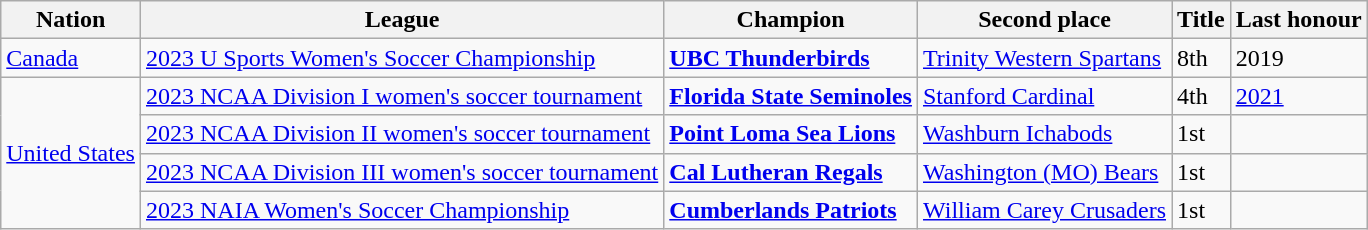<table class="wikitable sortable">
<tr>
<th>Nation</th>
<th>League</th>
<th>Champion</th>
<th>Second place</th>
<th data-sort-type="number">Title</th>
<th>Last honour</th>
</tr>
<tr>
<td> <a href='#'>Canada</a></td>
<td><a href='#'>2023 U Sports Women's Soccer Championship</a></td>
<td><strong><a href='#'>UBC Thunderbirds</a></strong></td>
<td><a href='#'>Trinity Western Spartans</a></td>
<td>8th</td>
<td>2019</td>
</tr>
<tr>
<td rowspan=4> <a href='#'>United States</a></td>
<td><a href='#'>2023 NCAA Division I women's soccer tournament</a></td>
<td><strong><a href='#'>Florida State Seminoles</a></strong></td>
<td><a href='#'>Stanford Cardinal</a></td>
<td>4th</td>
<td><a href='#'>2021</a></td>
</tr>
<tr>
<td><a href='#'>2023 NCAA Division II women's soccer tournament</a></td>
<td><strong><a href='#'>Point Loma Sea Lions</a></strong></td>
<td><a href='#'>Washburn Ichabods</a></td>
<td>1st</td>
<td></td>
</tr>
<tr>
<td><a href='#'>2023 NCAA Division III women's soccer tournament</a></td>
<td><strong><a href='#'>Cal Lutheran Regals</a></strong></td>
<td><a href='#'>Washington (MO) Bears</a></td>
<td>1st</td>
<td></td>
</tr>
<tr>
<td><a href='#'>2023 NAIA Women's Soccer Championship</a></td>
<td><strong><a href='#'>Cumberlands Patriots</a></strong></td>
<td><a href='#'>William Carey Crusaders</a></td>
<td>1st</td>
<td></td>
</tr>
</table>
